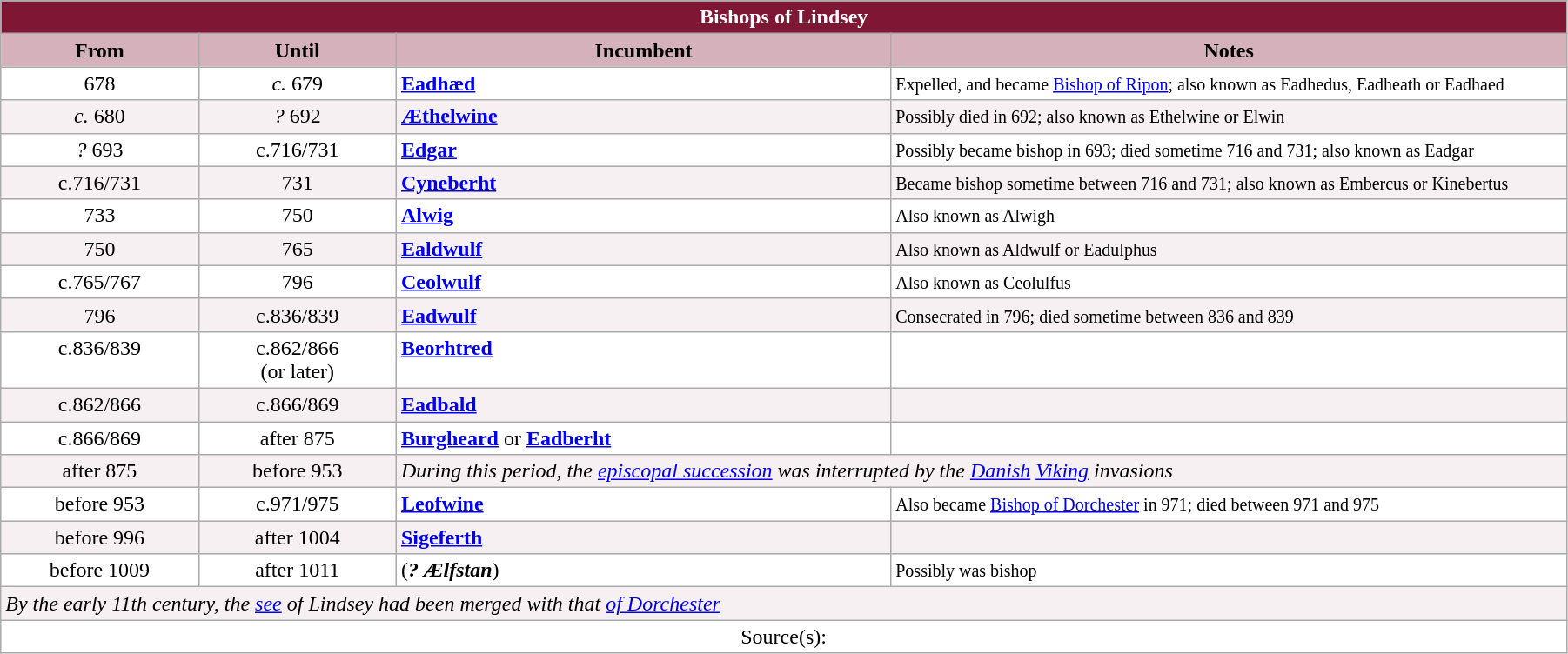<table class="wikitable" style="width:95%;" border="1" cellpadding="2">
<tr>
<th colspan="4" style="background-color: #7F1734; color: white;">Bishops of Lindsey</th>
</tr>
<tr valign=center>
<th style="background-color:#D4B1BB" width="12%">From</th>
<th style="background-color:#D4B1BB" width="12%">Until</th>
<th style="background-color:#D4B1BB" width="30%">Incumbent</th>
<th style="background-color:#D4B1BB" width="41%">Notes</th>
</tr>
<tr valign=top bgcolor="white">
<td align=center>678</td>
<td align=center><em>c.</em> 679</td>
<td><strong><a href='#'>Eadhæd</a></strong></td>
<td><small>Expelled, and became <a href='#'>Bishop of Ripon</a>; also known as Eadhedus, Eadheath or Eadhaed</small></td>
</tr>
<tr valign=top bgcolor="#F7F0F2">
<td align=center><em>c.</em> 680</td>
<td align=center><em>?</em> 692</td>
<td><strong><a href='#'>Æthelwine</a></strong></td>
<td><small>Possibly died in 692; also known as Ethelwine or Elwin</small></td>
</tr>
<tr valign=top bgcolor="white">
<td align=center><em>?</em> 693</td>
<td align=center>c.716/731</td>
<td><strong><a href='#'>Edgar</a></strong></td>
<td><small>Possibly became bishop in 693; died sometime 716 and 731; also known as Eadgar</small></td>
</tr>
<tr valign=top bgcolor="#F7F0F2">
<td align=center>c.716/731</td>
<td align=center>731</td>
<td><strong><a href='#'>Cyneberht</a></strong></td>
<td><small>Became bishop sometime between 716 and 731; also known as Embercus or Kinebertus</small></td>
</tr>
<tr valign=top bgcolor="white">
<td align=center>733</td>
<td align=center>750</td>
<td><strong><a href='#'>Alwig</a></strong></td>
<td><small>Also known as Alwigh</small></td>
</tr>
<tr valign=top bgcolor="#F7F0F2">
<td align=center>750</td>
<td align=center>765</td>
<td><strong><a href='#'>Ealdwulf</a></strong></td>
<td><small>Also known as Aldwulf or Eadulphus</small></td>
</tr>
<tr valign=top bgcolor="white">
<td align=center>c.765/767</td>
<td align=center>796</td>
<td><strong><a href='#'>Ceolwulf</a></strong></td>
<td><small>Also known as Ceolulfus</small></td>
</tr>
<tr valign=top bgcolor="#F7F0F2">
<td align=center>796</td>
<td align=center>c.836/839</td>
<td><strong><a href='#'>Eadwulf</a></strong></td>
<td><small>Consecrated in 796; died sometime between 836 and 839</small></td>
</tr>
<tr valign=top bgcolor="white">
<td align=center>c.836/839</td>
<td align=center>c.862/866 <br>(or later)</td>
<td><strong><a href='#'>Beorhtred</a></strong></td>
<td><small></small></td>
</tr>
<tr valign=top bgcolor="#F7F0F2">
<td align=center>c.862/866</td>
<td align=center>c.866/869</td>
<td><strong><a href='#'>Eadbald</a></strong></td>
<td><small></small></td>
</tr>
<tr valign=top bgcolor="white">
<td align=center>c.866/869</td>
<td align=center>after 875</td>
<td><strong><a href='#'>Burgheard</a></strong> or <strong><a href='#'>Eadberht</a></strong></td>
<td><small></small></td>
</tr>
<tr valign=top bgcolor="#F7F0F2">
<td align=center>after 875</td>
<td align=center>before 953</td>
<td colspan=2><em>During this period, the <a href='#'>episcopal succession</a> was interrupted by the <a href='#'>Danish</a> <a href='#'>Viking</a> invasions</em></td>
</tr>
<tr valign=top bgcolor="white">
<td align=center>before 953</td>
<td align=center>c.971/975</td>
<td><strong><a href='#'>Leofwine</a></strong></td>
<td><small>Also became <a href='#'>Bishop of Dorchester</a> in 971; died between 971 and 975</small></td>
</tr>
<tr valign=top bgcolor="#F7F0F2">
<td align=center>before 996</td>
<td align=center>after 1004</td>
<td><strong><a href='#'>Sigeferth</a></strong></td>
<td><small></small></td>
</tr>
<tr valign=top bgcolor="white">
<td align=center>before 1009</td>
<td align=center>after 1011</td>
<td>(<strong><em>? Ælfstan</em></strong>)</td>
<td><small>Possibly was bishop</small></td>
</tr>
<tr valign=top bgcolor="#F7F0F2">
<td colspan=4><em>By the early 11th century, the <a href='#'>see</a> of Lindsey had been merged with that <a href='#'>of Dorchester</a></em></td>
</tr>
<tr valign=top bgcolor="white">
<td align=center colspan="4">Source(s):</td>
</tr>
</table>
